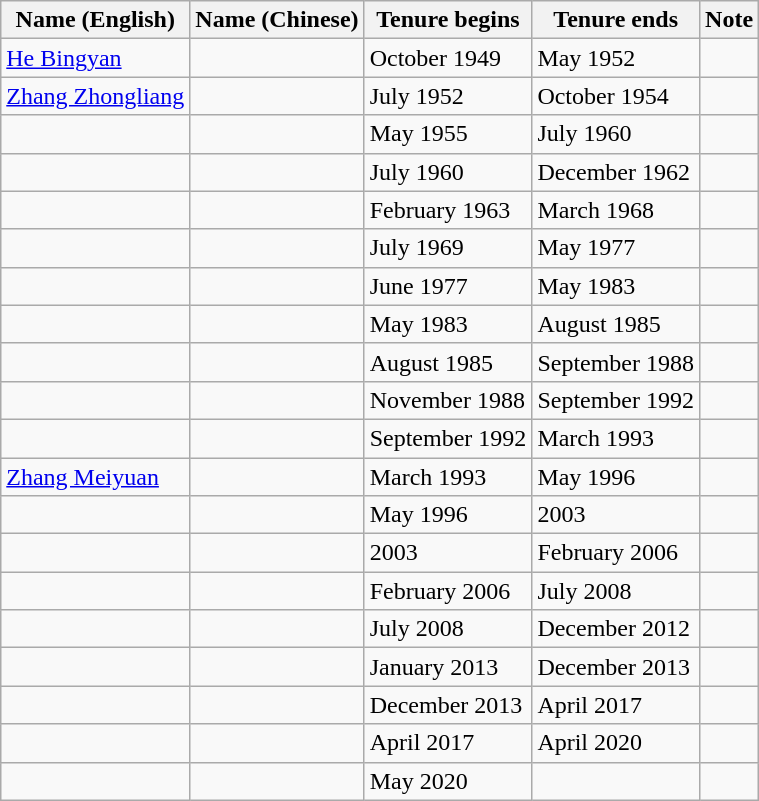<table class="wikitable">
<tr>
<th>Name (English)</th>
<th>Name (Chinese)</th>
<th>Tenure begins</th>
<th>Tenure ends</th>
<th>Note</th>
</tr>
<tr>
<td><a href='#'>He Bingyan</a></td>
<td></td>
<td>October 1949</td>
<td>May 1952</td>
<td></td>
</tr>
<tr>
<td><a href='#'>Zhang Zhongliang</a></td>
<td></td>
<td>July 1952</td>
<td>October 1954</td>
<td></td>
</tr>
<tr>
<td></td>
<td></td>
<td>May 1955</td>
<td>July 1960</td>
<td></td>
</tr>
<tr>
<td></td>
<td></td>
<td>July 1960</td>
<td>December 1962</td>
<td></td>
</tr>
<tr>
<td></td>
<td></td>
<td>February 1963</td>
<td>March 1968</td>
<td></td>
</tr>
<tr>
<td></td>
<td></td>
<td>July 1969</td>
<td>May 1977</td>
<td></td>
</tr>
<tr>
<td></td>
<td></td>
<td>June 1977</td>
<td>May 1983</td>
<td></td>
</tr>
<tr>
<td></td>
<td></td>
<td>May 1983</td>
<td>August 1985</td>
<td></td>
</tr>
<tr>
<td></td>
<td></td>
<td>August 1985</td>
<td>September 1988</td>
<td></td>
</tr>
<tr>
<td></td>
<td></td>
<td>November 1988</td>
<td>September 1992</td>
<td></td>
</tr>
<tr>
<td></td>
<td></td>
<td>September 1992</td>
<td>March 1993</td>
<td></td>
</tr>
<tr>
<td><a href='#'>Zhang Meiyuan</a></td>
<td></td>
<td>March 1993</td>
<td>May 1996</td>
<td></td>
</tr>
<tr>
<td></td>
<td></td>
<td>May 1996</td>
<td>2003</td>
<td></td>
</tr>
<tr>
<td></td>
<td></td>
<td>2003</td>
<td>February 2006</td>
<td></td>
</tr>
<tr>
<td></td>
<td></td>
<td>February 2006</td>
<td>July 2008</td>
<td></td>
</tr>
<tr>
<td></td>
<td></td>
<td>July 2008</td>
<td>December 2012</td>
<td></td>
</tr>
<tr>
<td></td>
<td></td>
<td>January 2013</td>
<td>December 2013</td>
<td></td>
</tr>
<tr>
<td></td>
<td></td>
<td>December 2013</td>
<td>April 2017</td>
<td></td>
</tr>
<tr>
<td></td>
<td></td>
<td>April 2017</td>
<td>April 2020</td>
<td></td>
</tr>
<tr>
<td></td>
<td></td>
<td>May 2020</td>
<td></td>
<td></td>
</tr>
</table>
